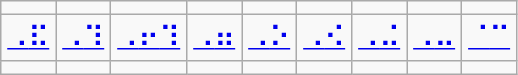<table class="wikitable noresize nowrap" style="text-align: center; font-size: larger;">
<tr>
<td></td>
<td></td>
<td></td>
<td></td>
<td></td>
<td></td>
<td></td>
<td></td>
<td></td>
</tr>
<tr>
<td><a href='#'>⠠</a><a href='#'>⠯</a></td>
<td><a href='#'>⠠</a><a href='#'>⠹</a></td>
<td><a href='#'>⠠</a><a href='#'>⠖</a><a href='#'>⠹</a></td>
<td><a href='#'>⠠</a><a href='#'>⠶</a></td>
<td><a href='#'>⠠</a><a href='#'>⠕</a></td>
<td><a href='#'>⠠</a><a href='#'>⠪</a></td>
<td><a href='#'>⠠</a><a href='#'>⠬</a></td>
<td><a href='#'>⠠</a><a href='#'>⠤</a></td>
<td><a href='#'>⠈</a><a href='#'>⠉</a></td>
</tr>
<tr>
<td></td>
<td></td>
<td></td>
<td></td>
<td></td>
<td></td>
<td></td>
<td></td>
<td></td>
</tr>
</table>
